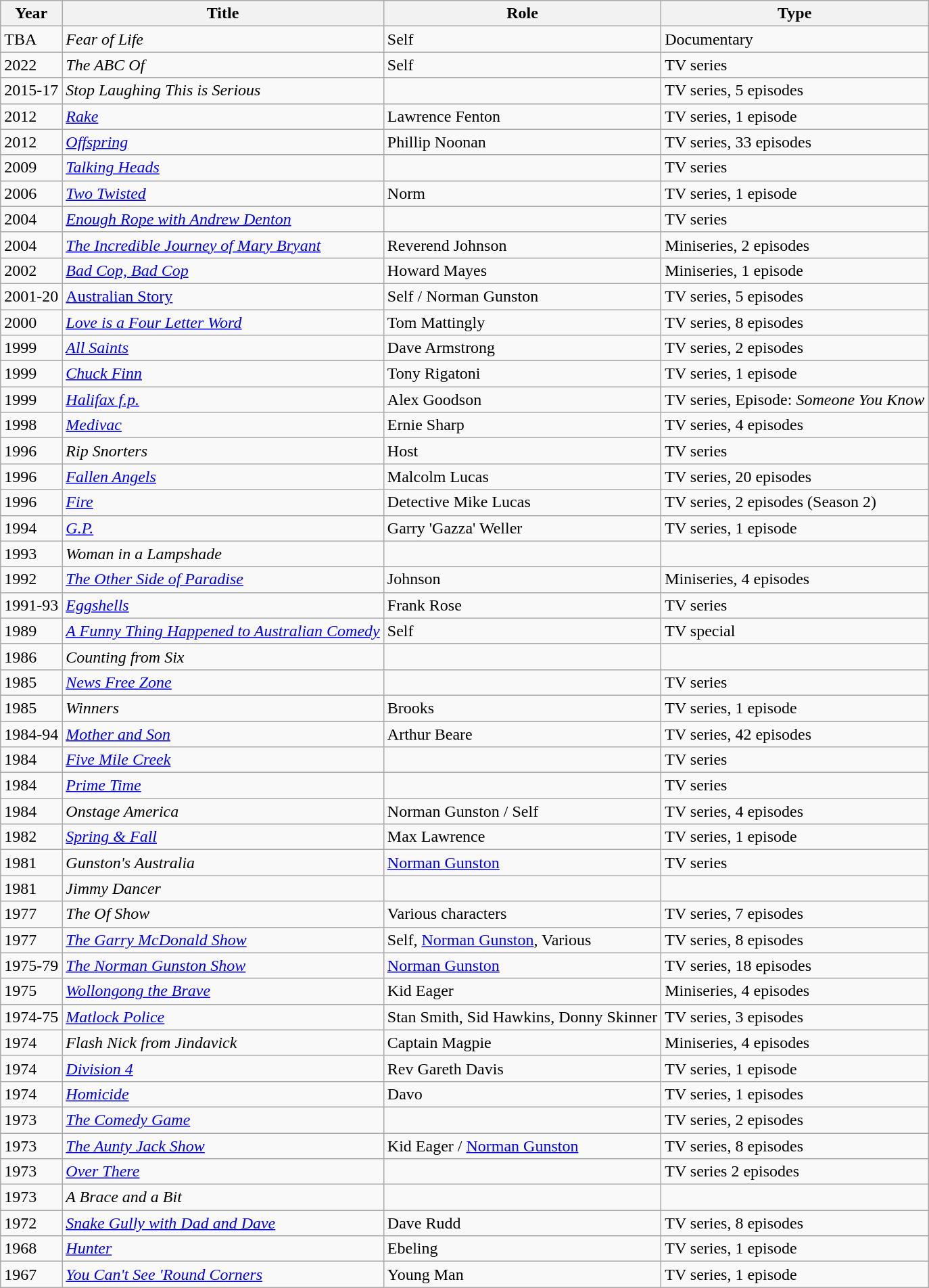<table class="wikitable">
<tr>
<th>Year</th>
<th>Title</th>
<th>Role</th>
<th>Type</th>
</tr>
<tr>
<td>TBA</td>
<td><em>Fear of Life</em></td>
<td>Self</td>
<td>Documentary</td>
</tr>
<tr>
<td>2022</td>
<td><em>The ABC Of</em></td>
<td>Self</td>
<td>TV series</td>
</tr>
<tr>
<td>2015-17</td>
<td><em>Stop Laughing This is Serious</em></td>
<td></td>
<td>TV series, 5 episodes</td>
</tr>
<tr>
<td>2012</td>
<td><em><a href='#'>Rake</a></em></td>
<td>Lawrence Fenton</td>
<td>TV series, 1 episode</td>
</tr>
<tr>
<td>2012</td>
<td><em><a href='#'>Offspring</a></em></td>
<td>Phillip Noonan</td>
<td>TV series, 33 episodes</td>
</tr>
<tr>
<td>2009</td>
<td><em><a href='#'>Talking Heads</a></em></td>
<td></td>
<td>TV series</td>
</tr>
<tr>
<td>2006</td>
<td><em><a href='#'>Two Twisted</a></em></td>
<td>Norm</td>
<td>TV series, 1 episode</td>
</tr>
<tr>
<td>2004</td>
<td><em><a href='#'>Enough Rope with Andrew Denton</a></em></td>
<td></td>
<td>TV series</td>
</tr>
<tr>
<td>2004</td>
<td><em><a href='#'>The Incredible Journey of Mary Bryant</a></em></td>
<td>Reverend Johnson</td>
<td>Miniseries, 2 episodes</td>
</tr>
<tr>
<td>2002</td>
<td><em><a href='#'>Bad Cop, Bad Cop</a></em></td>
<td>Howard Mayes</td>
<td>Miniseries, 1 episode</td>
</tr>
<tr>
<td>2001-20</td>
<td><a href='#'>Australian Story</a></td>
<td>Self / Norman Gunston</td>
<td>TV series, 5 episodes</td>
</tr>
<tr>
<td>2000</td>
<td><em><a href='#'>Love is a Four Letter Word</a></em></td>
<td>Tom Mattingly</td>
<td>TV series, 8 episodes</td>
</tr>
<tr>
<td>1999</td>
<td><em><a href='#'>All Saints</a></em></td>
<td>Dave Armstrong</td>
<td>TV series, 2 episodes</td>
</tr>
<tr>
<td>1999</td>
<td><em><a href='#'>Chuck Finn</a></em></td>
<td>Tony Rigatoni</td>
<td>TV series, 1 episode</td>
</tr>
<tr>
<td>1999</td>
<td><em><a href='#'>Halifax f.p.</a></em></td>
<td>Alex Goodson</td>
<td>TV series, Episode: <em>Someone You Know</em></td>
</tr>
<tr>
<td>1998</td>
<td><em><a href='#'>Medivac</a></em></td>
<td>Ernie Sharp</td>
<td>TV series, 4 episodes</td>
</tr>
<tr>
<td>1996</td>
<td><em>Rip Snorters</em></td>
<td>Host</td>
<td>TV series</td>
</tr>
<tr>
<td>1996</td>
<td><em><a href='#'>Fallen Angels</a></em></td>
<td>Malcolm Lucas</td>
<td>TV series, 20 episodes</td>
</tr>
<tr>
<td>1996</td>
<td><em><a href='#'>Fire</a></em></td>
<td>Detective Mike Lucas</td>
<td>TV series, 2 episodes (Season 2)</td>
</tr>
<tr>
<td>1994</td>
<td><em><a href='#'>G.P.</a></em></td>
<td>Garry 'Gazza' Weller</td>
<td>TV series, 1 episode</td>
</tr>
<tr>
<td>1993</td>
<td><em>Woman in a Lampshade</em></td>
<td></td>
<td></td>
</tr>
<tr>
<td>1992</td>
<td><em><a href='#'>The Other Side of Paradise</a></em></td>
<td>Johnson</td>
<td>Miniseries, 4 episodes</td>
</tr>
<tr>
<td>1991-93</td>
<td><em><a href='#'>Eggshells</a></em></td>
<td>Frank Rose</td>
<td>TV series</td>
</tr>
<tr>
<td>1989</td>
<td><em><a href='#'>A Funny Thing Happened to Australian Comedy</a></em></td>
<td>Self</td>
<td>TV special</td>
</tr>
<tr>
<td>1986</td>
<td><em>Counting from Six</em></td>
<td></td>
<td></td>
</tr>
<tr>
<td>1985</td>
<td><em><a href='#'>News Free Zone</a></em></td>
<td></td>
<td>TV series</td>
</tr>
<tr>
<td>1985</td>
<td><em>Winners</em></td>
<td>Brooks</td>
<td>TV series, 1 episode</td>
</tr>
<tr>
<td>1984-94</td>
<td><em><a href='#'>Mother and Son</a></em></td>
<td>Arthur Beare</td>
<td>TV series, 42 episodes</td>
</tr>
<tr>
<td>1984</td>
<td><em><a href='#'>Five Mile Creek</a></em></td>
<td></td>
<td>TV series</td>
</tr>
<tr>
<td>1984</td>
<td><em><a href='#'>Prime Time</a></em></td>
<td></td>
<td>TV series</td>
</tr>
<tr>
<td>1984</td>
<td><em>Onstage America</em></td>
<td>Norman Gunston / Self</td>
<td>TV series, 4 episodes</td>
</tr>
<tr>
<td>1982</td>
<td><em><a href='#'>Spring & Fall</a></em></td>
<td>Max Lawrence</td>
<td>TV series, 1 episode</td>
</tr>
<tr>
<td>1981</td>
<td><em>Gunston's Australia</em></td>
<td><a href='#'>Norman Gunston</a></td>
<td>TV series</td>
</tr>
<tr>
<td>1981</td>
<td><em>Jimmy Dancer</em></td>
<td></td>
<td></td>
</tr>
<tr>
<td>1977</td>
<td><em>The Of Show</em></td>
<td>Various characters</td>
<td>TV series, 7 episodes</td>
</tr>
<tr>
<td>1977</td>
<td><em><a href='#'>The Garry McDonald Show</a></em></td>
<td>Self, <a href='#'>Norman Gunston</a>, Various</td>
<td>TV series, 8 episodes</td>
</tr>
<tr>
<td>1975-79</td>
<td><em><a href='#'>The Norman Gunston Show</a></em></td>
<td><a href='#'>Norman Gunston</a></td>
<td>TV series, 18 episodes</td>
</tr>
<tr>
<td>1975</td>
<td><em><a href='#'>Wollongong the Brave</a></em></td>
<td>Kid Eager</td>
<td>Miniseries, 4 episodes</td>
</tr>
<tr>
<td>1974-75</td>
<td><em><a href='#'>Matlock Police</a></em></td>
<td>Stan Smith, Sid Hawkins, Donny Skinner</td>
<td>TV series, 3 episodes</td>
</tr>
<tr>
<td>1974</td>
<td><em>Flash Nick from Jindavick</em></td>
<td>Captain Magpie</td>
<td>Miniseries, 4 episodes</td>
</tr>
<tr>
<td>1974</td>
<td><em><a href='#'>Division 4</a></em></td>
<td>Rev Gareth Davis</td>
<td>TV series, 1 episode</td>
</tr>
<tr>
<td>1974</td>
<td><em><a href='#'>Homicide</a></em></td>
<td>Davo</td>
<td>TV series, 1 episodes</td>
</tr>
<tr>
<td>1973</td>
<td><em><a href='#'>The Comedy Game</a></em></td>
<td></td>
<td>TV series, 2 episodes</td>
</tr>
<tr>
<td>1973</td>
<td><em><a href='#'>The Aunty Jack Show</a></em></td>
<td>Kid Eager / <a href='#'>Norman Gunston</a></td>
<td>TV series, 8 episodes</td>
</tr>
<tr>
<td>1973</td>
<td><em><a href='#'>Over There</a></em></td>
<td></td>
<td>TV series 2 episodes</td>
</tr>
<tr>
<td>1973</td>
<td><em>A Brace and a Bit</em></td>
<td></td>
<td></td>
</tr>
<tr>
<td>1972</td>
<td><em><a href='#'>Snake Gully with Dad and Dave</a></em></td>
<td>Dave Rudd</td>
<td>TV series, 8 episodes</td>
</tr>
<tr>
<td>1968</td>
<td><em><a href='#'>Hunter</a></em></td>
<td>Ebeling</td>
<td>TV series, 1 episode</td>
</tr>
<tr>
<td>1967</td>
<td><em><a href='#'>You Can't See 'Round Corners</a></em></td>
<td>Young Man</td>
<td>TV series, 1 episode</td>
</tr>
</table>
